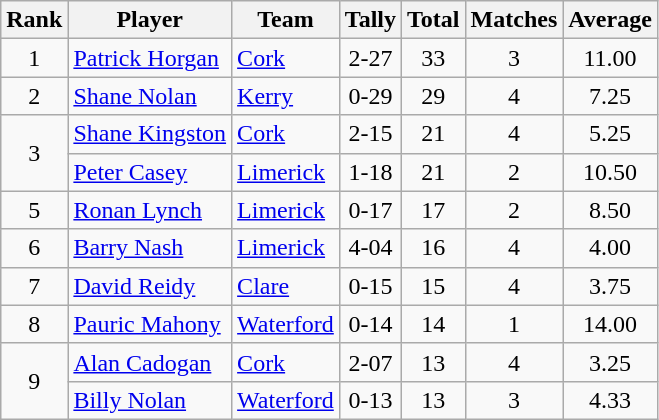<table class="wikitable">
<tr>
<th>Rank</th>
<th>Player</th>
<th>Team</th>
<th>Tally</th>
<th>Total</th>
<th>Matches</th>
<th>Average</th>
</tr>
<tr>
<td rowspan=1 align=center>1</td>
<td><a href='#'>Patrick Horgan</a></td>
<td><a href='#'>Cork</a></td>
<td align=center>2-27</td>
<td align=center>33</td>
<td align=center>3</td>
<td align=center>11.00</td>
</tr>
<tr>
<td rowspan=1 align=center>2</td>
<td><a href='#'>Shane Nolan</a></td>
<td><a href='#'>Kerry</a></td>
<td align=center>0-29</td>
<td align=center>29</td>
<td align=center>4</td>
<td align=center>7.25</td>
</tr>
<tr>
<td rowspan=2 align=center>3</td>
<td><a href='#'>Shane Kingston</a></td>
<td><a href='#'>Cork</a></td>
<td align=center>2-15</td>
<td align=center>21</td>
<td align=center>4</td>
<td align=center>5.25</td>
</tr>
<tr>
<td><a href='#'>Peter Casey</a></td>
<td><a href='#'>Limerick</a></td>
<td align=center>1-18</td>
<td align=center>21</td>
<td align=center>2</td>
<td align=center>10.50</td>
</tr>
<tr>
<td rowspan=1 align=center>5</td>
<td><a href='#'>Ronan Lynch</a></td>
<td><a href='#'>Limerick</a></td>
<td align=center>0-17</td>
<td align=center>17</td>
<td align=center>2</td>
<td align=center>8.50</td>
</tr>
<tr>
<td rowspan=1 align=center>6</td>
<td><a href='#'>Barry Nash</a></td>
<td><a href='#'>Limerick</a></td>
<td align=center>4-04</td>
<td align=center>16</td>
<td align=center>4</td>
<td align=center>4.00</td>
</tr>
<tr>
<td rowspan=1 align=center>7</td>
<td><a href='#'>David Reidy</a></td>
<td><a href='#'>Clare</a></td>
<td align=center>0-15</td>
<td align=center>15</td>
<td align=center>4</td>
<td align=center>3.75</td>
</tr>
<tr>
<td rowspan=1 align=center>8</td>
<td><a href='#'>Pauric Mahony</a></td>
<td><a href='#'>Waterford</a></td>
<td align=center>0-14</td>
<td align=center>14</td>
<td align=center>1</td>
<td align=center>14.00</td>
</tr>
<tr>
<td rowspan=2 align=center>9</td>
<td><a href='#'>Alan Cadogan</a></td>
<td><a href='#'>Cork</a></td>
<td align=center>2-07</td>
<td align=center>13</td>
<td align=center>4</td>
<td align=center>3.25</td>
</tr>
<tr>
<td><a href='#'>Billy Nolan</a></td>
<td><a href='#'>Waterford</a></td>
<td align=center>0-13</td>
<td align=center>13</td>
<td align=center>3</td>
<td align=center>4.33</td>
</tr>
</table>
